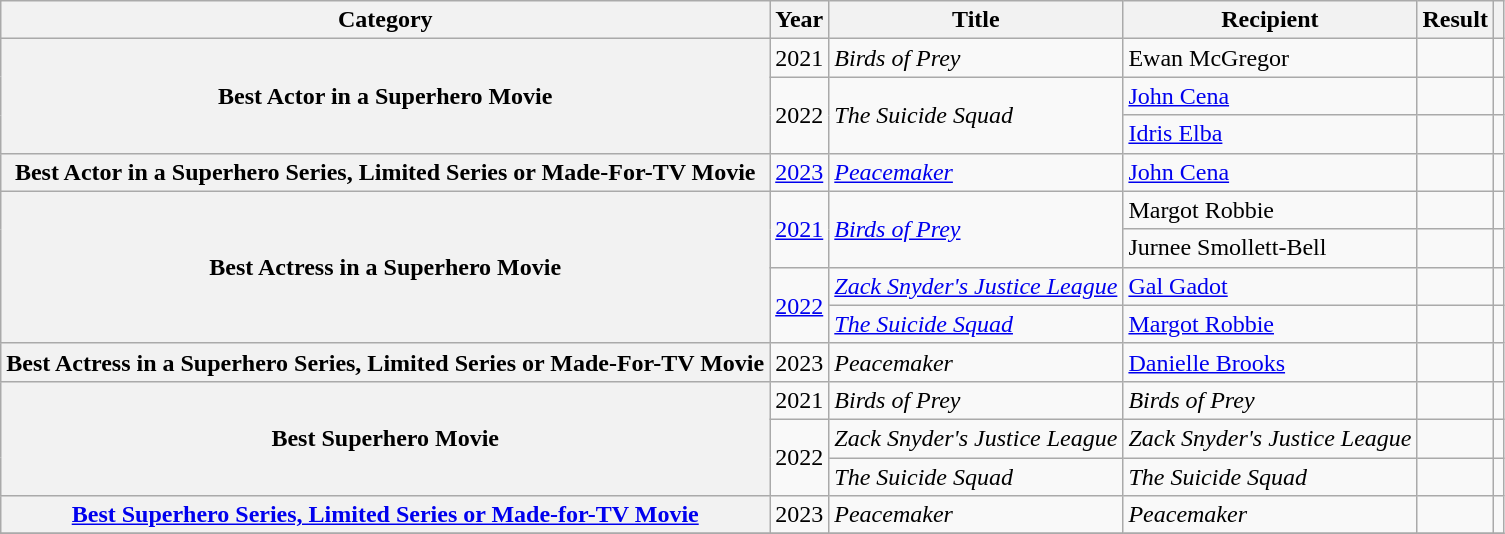<table class="wikitable plainrowheaders">
<tr>
<th scope="col">Category</th>
<th scope="col">Year</th>
<th scope="col">Title</th>
<th scope="col">Recipient</th>
<th scope="col">Result</th>
<th scope="col" class="unsortable"></th>
</tr>
<tr>
<th scope="rowgroup" rowspan="3">Best Actor in a Superhero Movie</th>
<td>2021</td>
<td><em>Birds of Prey</em></td>
<td>Ewan McGregor</td>
<td></td>
<td style="text-align:center;"></td>
</tr>
<tr>
<td rowspan="2">2022</td>
<td rowspan="2"><em>The Suicide Squad</em></td>
<td><a href='#'>John Cena</a></td>
<td></td>
<td style="text-align:center;"></td>
</tr>
<tr>
<td><a href='#'>Idris Elba</a></td>
<td></td>
<td style="text-align:center;"></td>
</tr>
<tr>
<th scope="row">Best Actor in a Superhero Series, Limited Series or Made-For-TV Movie</th>
<td><a href='#'>2023</a></td>
<td><em><a href='#'>Peacemaker</a></em></td>
<td><a href='#'>John Cena</a></td>
<td></td>
<td style="text-align:center;"></td>
</tr>
<tr>
<th scope="rowgroup" rowspan="4">Best Actress in a Superhero Movie</th>
<td rowspan="2"><a href='#'>2021</a></td>
<td rowspan="2"><em><a href='#'>Birds of Prey</a></em></td>
<td>Margot Robbie</td>
<td></td>
<td style="text-align:center;"></td>
</tr>
<tr>
<td>Jurnee Smollett-Bell</td>
<td></td>
<td style="text-align:center;"></td>
</tr>
<tr>
<td rowspan="2"><a href='#'>2022</a></td>
<td><em><a href='#'>Zack Snyder's Justice League</a></em></td>
<td><a href='#'>Gal Gadot</a></td>
<td></td>
<td style="text-align:center;"></td>
</tr>
<tr>
<td><em><a href='#'>The Suicide Squad</a></em></td>
<td><a href='#'>Margot Robbie</a></td>
<td></td>
<td style="text-align:center;"></td>
</tr>
<tr>
<th scope="row">Best Actress in a Superhero Series, Limited Series or Made-For-TV Movie</th>
<td>2023</td>
<td><em>Peacemaker</em></td>
<td><a href='#'>Danielle Brooks</a></td>
<td></td>
<td style="text-align:center;"></td>
</tr>
<tr>
<th scope="rowgroup" rowspan="3">Best Superhero Movie</th>
<td>2021</td>
<td><em>Birds of Prey</em></td>
<td><em>Birds of Prey</em></td>
<td></td>
<td style="text-align:center;"></td>
</tr>
<tr>
<td rowspan="2">2022</td>
<td><em>Zack Snyder's Justice League</em></td>
<td><em>Zack Snyder's Justice League</em></td>
<td></td>
<td style="text-align:center;"></td>
</tr>
<tr>
<td><em>The Suicide Squad</em></td>
<td><em>The Suicide Squad</em></td>
<td></td>
<td style="text-align:center;"></td>
</tr>
<tr>
<th scope="row"><a href='#'>Best Superhero Series, Limited Series or Made-for-TV Movie</a></th>
<td>2023</td>
<td><em>Peacemaker</em></td>
<td><em>Peacemaker</em></td>
<td></td>
<td style="text-align:center;"></td>
</tr>
<tr>
</tr>
</table>
